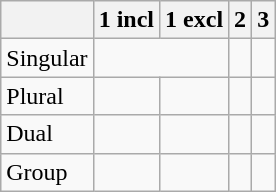<table class="wikitable">
<tr>
<th></th>
<th>1 incl</th>
<th>1 excl</th>
<th>2</th>
<th>3</th>
</tr>
<tr>
<td>Singular</td>
<td colspan="2" style="text-align: center;"></td>
<td></td>
<td></td>
</tr>
<tr>
<td>Plural</td>
<td></td>
<td></td>
<td></td>
<td></td>
</tr>
<tr>
<td>Dual</td>
<td></td>
<td></td>
<td></td>
<td></td>
</tr>
<tr>
<td>Group</td>
<td></td>
<td></td>
<td></td>
<td></td>
</tr>
</table>
